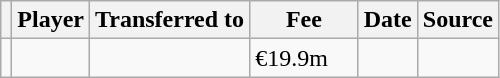<table class="wikitable sortable">
<tr>
<th scope=col></th>
<th scope=col>Player</th>
<th scope=col>Transferred to</th>
<th scope=col style="width:65px">Fee</th>
<th scope=col>Date</th>
<th scope=col>Source</th>
</tr>
<tr>
<td align=center></td>
<td></td>
<td></td>
<td>€19.9m</td>
<td></td>
<td></td>
</tr>
</table>
